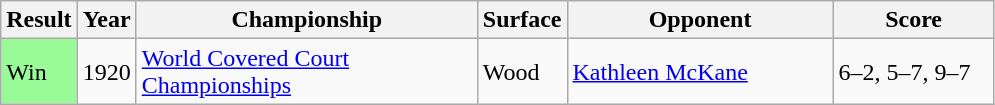<table class="sortable wikitable">
<tr>
<th style="width:40px">Result</th>
<th style="width:30px">Year</th>
<th style="width:220px">Championship</th>
<th style="width:50px">Surface</th>
<th style="width:170px">Opponent</th>
<th style="width:100px" class="unsortable">Score</th>
</tr>
<tr>
<td style="background:#98fb98;">Win</td>
<td>1920</td>
<td><a href='#'>World Covered Court Championships</a></td>
<td>Wood</td>
<td> <a href='#'>Kathleen McKane</a></td>
<td>6–2, 5–7, 9–7</td>
</tr>
</table>
